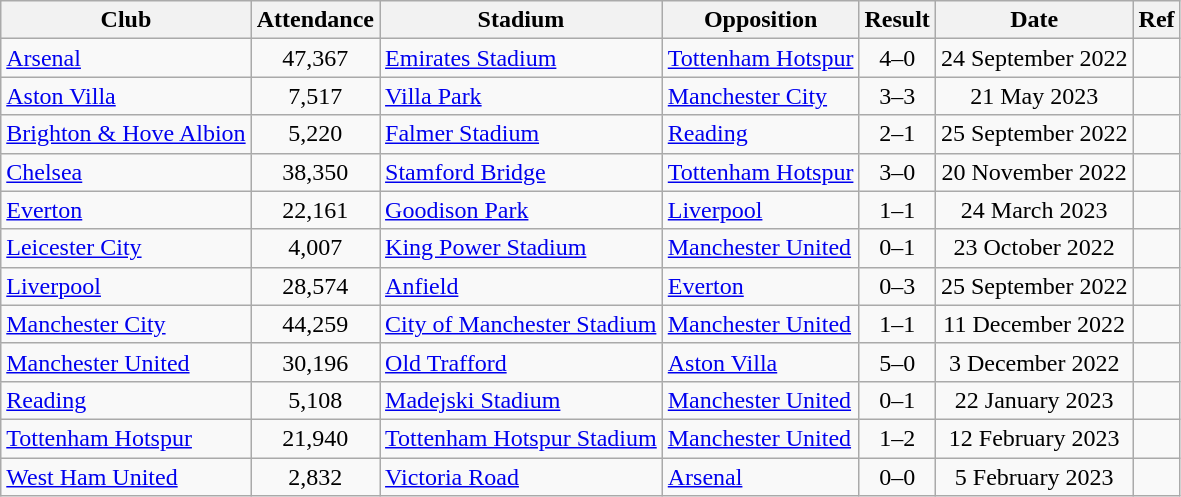<table class="wikitable" style="text-align:center">
<tr>
<th>Club</th>
<th>Attendance</th>
<th>Stadium</th>
<th>Opposition</th>
<th>Result</th>
<th>Date</th>
<th class=unsortable>Ref</th>
</tr>
<tr>
<td align="left"><a href='#'>Arsenal</a></td>
<td>47,367</td>
<td align="left"><a href='#'>Emirates Stadium</a></td>
<td align="left"><a href='#'>Tottenham Hotspur</a></td>
<td>4–0</td>
<td>24 September 2022</td>
<td></td>
</tr>
<tr>
<td align="left"><a href='#'>Aston Villa</a></td>
<td>7,517</td>
<td align="left"><a href='#'>Villa Park</a></td>
<td align="left"><a href='#'>Manchester City</a></td>
<td>3–3</td>
<td>21 May 2023</td>
<td></td>
</tr>
<tr>
<td align="left"><a href='#'>Brighton & Hove Albion</a></td>
<td>5,220</td>
<td align="left"><a href='#'>Falmer Stadium</a></td>
<td align="left"><a href='#'>Reading</a></td>
<td>2–1</td>
<td>25 September 2022</td>
<td></td>
</tr>
<tr>
<td align="left"><a href='#'>Chelsea</a></td>
<td>38,350</td>
<td align="left"><a href='#'>Stamford Bridge</a></td>
<td align="left"><a href='#'>Tottenham Hotspur</a></td>
<td>3–0</td>
<td>20 November 2022</td>
<td></td>
</tr>
<tr>
<td align="left"><a href='#'>Everton</a></td>
<td>22,161</td>
<td align="left"><a href='#'>Goodison Park</a></td>
<td align="left"><a href='#'>Liverpool</a></td>
<td>1–1</td>
<td>24 March 2023</td>
<td></td>
</tr>
<tr>
<td align="left"><a href='#'>Leicester City</a></td>
<td>4,007</td>
<td align="left"><a href='#'>King Power Stadium</a></td>
<td align="left"><a href='#'>Manchester United</a></td>
<td>0–1</td>
<td>23 October 2022</td>
<td></td>
</tr>
<tr>
<td align="left"><a href='#'>Liverpool</a></td>
<td>28,574</td>
<td align="left"><a href='#'>Anfield</a></td>
<td align="left"><a href='#'>Everton</a></td>
<td>0–3</td>
<td>25 September 2022</td>
<td></td>
</tr>
<tr>
<td align="left"><a href='#'>Manchester City</a></td>
<td>44,259</td>
<td align="left"><a href='#'>City of Manchester Stadium</a></td>
<td align="left"><a href='#'>Manchester United</a></td>
<td>1–1</td>
<td>11 December 2022</td>
<td></td>
</tr>
<tr>
<td align="left"><a href='#'>Manchester United</a></td>
<td>30,196</td>
<td align="left"><a href='#'>Old Trafford</a></td>
<td align="left"><a href='#'>Aston Villa</a></td>
<td>5–0</td>
<td>3 December 2022</td>
<td></td>
</tr>
<tr>
<td align="left"><a href='#'>Reading</a></td>
<td>5,108</td>
<td align="left"><a href='#'>Madejski Stadium</a></td>
<td align="left"><a href='#'>Manchester United</a></td>
<td>0–1</td>
<td>22 January 2023</td>
<td></td>
</tr>
<tr>
<td align="left"><a href='#'>Tottenham Hotspur</a></td>
<td>21,940</td>
<td align="left"><a href='#'>Tottenham Hotspur Stadium</a></td>
<td align="left"><a href='#'>Manchester United</a></td>
<td>1–2</td>
<td>12 February 2023</td>
<td></td>
</tr>
<tr>
<td align="left"><a href='#'>West Ham United</a></td>
<td>2,832</td>
<td align="left"><a href='#'>Victoria Road</a></td>
<td align="left"><a href='#'>Arsenal</a></td>
<td>0–0</td>
<td>5 February 2023</td>
<td></td>
</tr>
</table>
